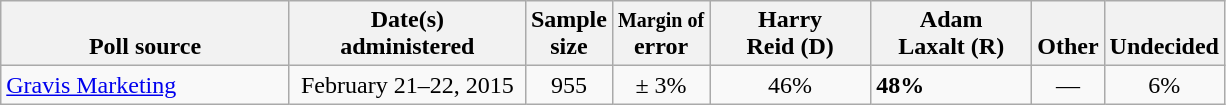<table class="wikitable">
<tr valign= bottom>
<th style="width:185px;">Poll source</th>
<th style="width:150px;">Date(s)<br>administered</th>
<th class=small>Sample<br>size</th>
<th class=small><small>Margin of</small><br>error</th>
<th style="width:100px;">Harry<br>Reid (D)</th>
<th style="width:100px;">Adam<br>Laxalt (R)</th>
<th>Other</th>
<th>Undecided</th>
</tr>
<tr>
<td><a href='#'>Gravis Marketing</a></td>
<td align=center>February 21–22, 2015</td>
<td align=center>955</td>
<td align=center>± 3%</td>
<td align=center>46%</td>
<td><strong>48%</strong></td>
<td align=center>—</td>
<td align=center>6%</td>
</tr>
</table>
